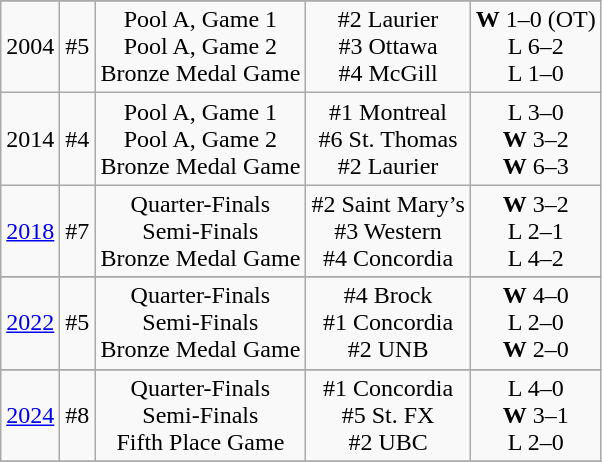<table class="wikitable" style="text-align:center">
<tr>
</tr>
<tr>
<td rowspan=1>2004</td>
<td>#5</td>
<td>Pool A, Game 1<br>Pool A, Game 2<br>Bronze Medal Game</td>
<td>#2 Laurier<br>#3 Ottawa<br>#4 McGill</td>
<td><strong>W</strong> 1–0 (OT)<br>L 6–2<br>L 1–0</td>
</tr>
<tr>
<td rowspan=1>2014</td>
<td>#4</td>
<td>Pool A, Game 1<br>Pool A, Game 2<br>Bronze Medal Game</td>
<td>#1 Montreal<br>#6 St. Thomas<br>#2 Laurier</td>
<td>L 3–0<br><strong>W</strong> 3–2<br><strong>W</strong> 6–3</td>
</tr>
<tr>
<td rowspan=1><a href='#'>2018</a></td>
<td>#7</td>
<td>Quarter-Finals<br>Semi-Finals<br>Bronze Medal Game</td>
<td>#2 Saint Mary’s<br>#3 Western<br>#4 Concordia</td>
<td><strong>W</strong> 3–2<br>L 2–1<br>L 4–2</td>
</tr>
<tr style="text-align:center;">
</tr>
<tr>
<td rowspan=1><a href='#'>2022</a></td>
<td>#5</td>
<td>Quarter-Finals<br>Semi-Finals<br>Bronze Medal Game</td>
<td>#4 Brock<br>#1 Concordia<br>#2 UNB</td>
<td><strong>W</strong> 4–0<br>L 2–0<br><strong>W</strong> 2–0</td>
</tr>
<tr style="text-align:center;">
</tr>
<tr>
<td rowspan=1><a href='#'>2024</a></td>
<td>#8</td>
<td>Quarter-Finals<br>Semi-Finals<br>Fifth Place Game</td>
<td>#1 Concordia<br>#5 St. FX<br>#2 UBC</td>
<td>L 4–0<br><strong>W</strong> 3–1<br>L 2–0</td>
</tr>
<tr style="text-align:center;">
</tr>
</table>
